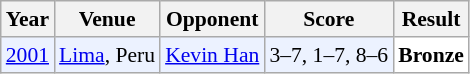<table class="sortable wikitable" style="font-size: 90%;">
<tr>
<th>Year</th>
<th>Venue</th>
<th>Opponent</th>
<th>Score</th>
<th>Result</th>
</tr>
<tr style="background:#ECF2FF">
<td align="center"><a href='#'>2001</a></td>
<td align="left"><a href='#'>Lima</a>, Peru</td>
<td align="left"> <a href='#'>Kevin Han</a></td>
<td align="left">3–7, 1–7, 8–6</td>
<td style="text-align:left; background:white"> <strong>Bronze</strong></td>
</tr>
</table>
